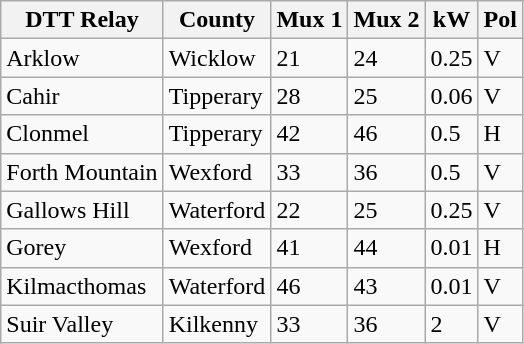<table class="wikitable sortable">
<tr>
<th>DTT Relay</th>
<th>County</th>
<th>Mux 1</th>
<th>Mux 2</th>
<th>kW</th>
<th>Pol</th>
</tr>
<tr>
<td>Arklow</td>
<td>Wicklow</td>
<td>21</td>
<td>24</td>
<td>0.25</td>
<td>V</td>
</tr>
<tr>
<td>Cahir</td>
<td>Tipperary</td>
<td>28</td>
<td>25</td>
<td>0.06</td>
<td>V</td>
</tr>
<tr>
<td>Clonmel</td>
<td>Tipperary</td>
<td>42</td>
<td>46</td>
<td>0.5</td>
<td>H</td>
</tr>
<tr>
<td>Forth Mountain</td>
<td>Wexford</td>
<td>33</td>
<td>36</td>
<td>0.5</td>
<td>V</td>
</tr>
<tr>
<td>Gallows Hill</td>
<td>Waterford</td>
<td>22</td>
<td>25</td>
<td>0.25</td>
<td>V</td>
</tr>
<tr>
<td>Gorey</td>
<td>Wexford</td>
<td>41</td>
<td>44</td>
<td>0.01</td>
<td>H</td>
</tr>
<tr>
<td>Kilmacthomas</td>
<td>Waterford</td>
<td>46</td>
<td>43</td>
<td>0.01</td>
<td>V</td>
</tr>
<tr>
<td>Suir Valley</td>
<td>Kilkenny</td>
<td>33</td>
<td>36</td>
<td>2</td>
<td>V</td>
</tr>
</table>
